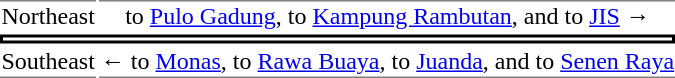<table>
<tr>
<td style="text-align:center;border-top:solid 1px gray">Northeast</td>
<td style="text-align:center;border-top:solid 1px gray">  to <a href='#'>Pulo Gadung</a>,  to <a href='#'>Kampung Rambutan</a>, and  to <a href='#'>JIS</a>  →</td>
</tr>
<tr>
<td colspan="2" style="text-align:center; border:solid 2px black; "></td>
</tr>
<tr>
<td style="text-align:center;border-bottom:solid 1px gray">Southeast</td>
<td style="text-align:center;border-bottom:solid 1px gray">←   to <a href='#'>Monas</a>,  to <a href='#'>Rawa Buaya</a>,  to <a href='#'>Juanda</a>, and  to <a href='#'>Senen Raya</a></td>
</tr>
</table>
